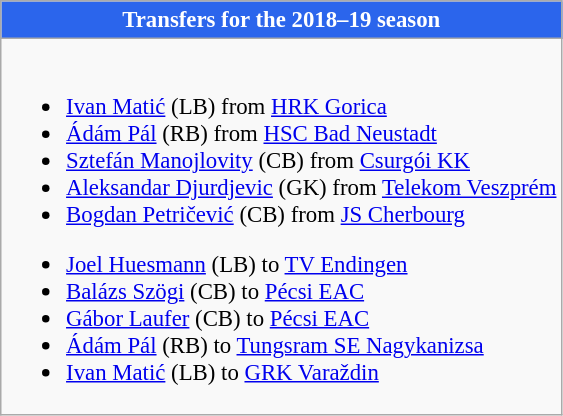<table class="wikitable collapsible collapsed" style="font-size:95%;">
<tr>
<th style="color:#FFFFFF; background:#2B65EC"> <strong>Transfers for the 2018–19 season</strong></th>
</tr>
<tr>
<td><br>
<ul><li> <a href='#'>Ivan Matić</a> (LB) from  <a href='#'>HRK Gorica</a></li><li> <a href='#'>Ádám Pál</a> (RB) from  <a href='#'>HSC Bad Neustadt</a></li><li> <a href='#'>Sztefán Manojlovity</a> (CB) from  <a href='#'>Csurgói KK</a></li><li> <a href='#'>Aleksandar Djurdjevic</a> (GK) from  <a href='#'>Telekom Veszprém</a></li><li> <a href='#'>Bogdan Petričević</a> (CB) from  <a href='#'>JS Cherbourg</a></li></ul><ul><li> <a href='#'>Joel Huesmann</a> (LB) to  <a href='#'>TV Endingen</a></li><li> <a href='#'>Balázs Szögi</a> (CB) to  <a href='#'>Pécsi EAC</a></li><li> <a href='#'>Gábor Laufer</a> (CB) to  <a href='#'>Pécsi EAC</a></li><li> <a href='#'>Ádám Pál</a> (RB) to  <a href='#'>Tungsram SE Nagykanizsa</a></li><li> <a href='#'>Ivan Matić</a> (LB) to  <a href='#'>GRK Varaždin</a></li></ul></td>
</tr>
</table>
